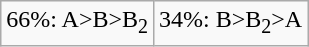<table class="wikitable" border="1">
<tr>
<td>66%: A>B>B<sub>2</sub></td>
<td>34%: B>B<sub>2</sub>>A</td>
</tr>
</table>
